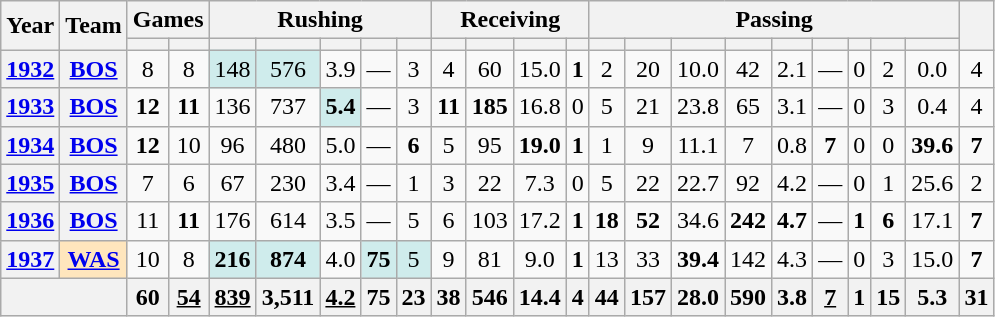<table class="wikitable" style="text-align:center;">
<tr>
<th rowspan="2">Year</th>
<th rowspan="2">Team</th>
<th colspan="2">Games</th>
<th colspan="5">Rushing</th>
<th colspan="4">Receiving</th>
<th colspan="9">Passing</th>
<th rowspan="2"></th>
</tr>
<tr>
<th></th>
<th></th>
<th></th>
<th></th>
<th></th>
<th></th>
<th></th>
<th></th>
<th></th>
<th></th>
<th></th>
<th></th>
<th></th>
<th></th>
<th></th>
<th></th>
<th></th>
<th></th>
<th></th>
<th></th>
</tr>
<tr>
<th><a href='#'>1932</a></th>
<th><a href='#'>BOS</a></th>
<td>8</td>
<td>8</td>
<td style="background:#cfecec;">148</td>
<td style="background:#cfecec;">576</td>
<td>3.9</td>
<td>—</td>
<td>3</td>
<td>4</td>
<td>60</td>
<td>15.0</td>
<td><strong>1</strong></td>
<td>2</td>
<td>20</td>
<td>10.0</td>
<td>42</td>
<td>2.1</td>
<td>—</td>
<td>0</td>
<td>2</td>
<td>0.0</td>
<td>4</td>
</tr>
<tr>
<th><a href='#'>1933</a></th>
<th><a href='#'>BOS</a></th>
<td><strong>12</strong></td>
<td><strong>11</strong></td>
<td>136</td>
<td>737</td>
<td style="background:#cfecec;"><strong>5.4</strong></td>
<td>—</td>
<td>3</td>
<td><strong>11</strong></td>
<td><strong>185</strong></td>
<td>16.8</td>
<td>0</td>
<td>5</td>
<td>21</td>
<td>23.8</td>
<td>65</td>
<td>3.1</td>
<td>—</td>
<td>0</td>
<td>3</td>
<td>0.4</td>
<td>4</td>
</tr>
<tr>
<th><a href='#'>1934</a></th>
<th><a href='#'>BOS</a></th>
<td><strong>12</strong></td>
<td>10</td>
<td>96</td>
<td>480</td>
<td>5.0</td>
<td>—</td>
<td><strong>6</strong></td>
<td>5</td>
<td>95</td>
<td><strong>19.0</strong></td>
<td><strong>1</strong></td>
<td>1</td>
<td>9</td>
<td>11.1</td>
<td>7</td>
<td>0.8</td>
<td><strong>7</strong></td>
<td>0</td>
<td>0</td>
<td><strong>39.6</strong></td>
<td><strong>7</strong></td>
</tr>
<tr>
<th><a href='#'>1935</a></th>
<th><a href='#'>BOS</a></th>
<td>7</td>
<td>6</td>
<td>67</td>
<td>230</td>
<td>3.4</td>
<td>—</td>
<td>1</td>
<td>3</td>
<td>22</td>
<td>7.3</td>
<td>0</td>
<td>5</td>
<td>22</td>
<td>22.7</td>
<td>92</td>
<td>4.2</td>
<td>—</td>
<td>0</td>
<td>1</td>
<td>25.6</td>
<td>2</td>
</tr>
<tr>
<th><a href='#'>1936</a></th>
<th><a href='#'>BOS</a></th>
<td>11</td>
<td><strong>11</strong></td>
<td>176</td>
<td>614</td>
<td>3.5</td>
<td>—</td>
<td>5</td>
<td>6</td>
<td>103</td>
<td>17.2</td>
<td><strong>1</strong></td>
<td><strong>18</strong></td>
<td><strong>52</strong></td>
<td>34.6</td>
<td><strong>242</strong></td>
<td><strong>4.7</strong></td>
<td>—</td>
<td><strong>1</strong></td>
<td><strong>6</strong></td>
<td>17.1</td>
<td><strong>7</strong></td>
</tr>
<tr>
<th><a href='#'>1937</a></th>
<th style="background:#ffe6bd;"><a href='#'>WAS</a></th>
<td>10</td>
<td>8</td>
<td style="background:#cfecec;"><strong>216</strong></td>
<td style="background:#cfecec;"><strong>874</strong></td>
<td>4.0</td>
<td style="background:#cfecec;"><strong>75</strong></td>
<td style="background:#cfecec;">5</td>
<td>9</td>
<td>81</td>
<td>9.0</td>
<td><strong>1</strong></td>
<td>13</td>
<td>33</td>
<td><strong>39.4</strong></td>
<td>142</td>
<td>4.3</td>
<td>—</td>
<td>0</td>
<td>3</td>
<td>15.0</td>
<td><strong>7</strong></td>
</tr>
<tr>
<th colspan="2"></th>
<th>60</th>
<th><u>54</u></th>
<th><u>839</u></th>
<th>3,511</th>
<th><u>4.2</u></th>
<th>75</th>
<th>23</th>
<th>38</th>
<th>546</th>
<th>14.4</th>
<th>4</th>
<th>44</th>
<th>157</th>
<th>28.0</th>
<th>590</th>
<th>3.8</th>
<th><u>7</u></th>
<th>1</th>
<th>15</th>
<th>5.3</th>
<th>31</th>
</tr>
</table>
